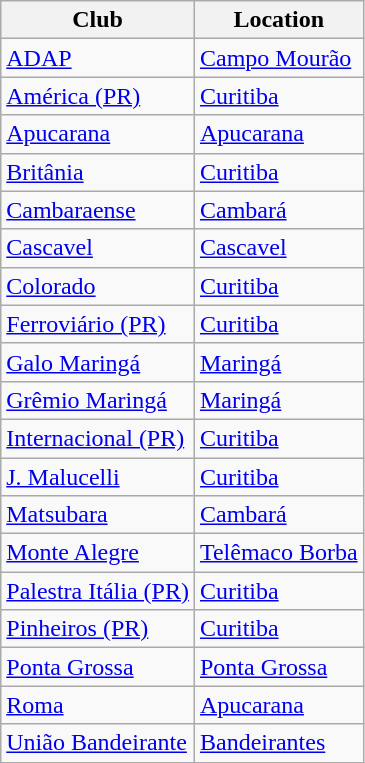<table class="wikitable sortable">
<tr>
<th>Club</th>
<th>Location</th>
</tr>
<tr>
<td><a href='#'>ADAP</a></td>
<td><a href='#'>Campo Mourão</a></td>
</tr>
<tr>
<td><a href='#'>América (PR)</a></td>
<td><a href='#'>Curitiba</a></td>
</tr>
<tr>
<td><a href='#'>Apucarana</a></td>
<td><a href='#'>Apucarana</a></td>
</tr>
<tr>
<td><a href='#'>Britânia</a></td>
<td><a href='#'>Curitiba</a></td>
</tr>
<tr>
<td><a href='#'>Cambaraense</a></td>
<td><a href='#'>Cambará</a></td>
</tr>
<tr>
<td><a href='#'>Cascavel</a></td>
<td><a href='#'>Cascavel</a></td>
</tr>
<tr>
<td><a href='#'>Colorado</a></td>
<td><a href='#'>Curitiba</a></td>
</tr>
<tr>
<td><a href='#'>Ferroviário (PR)</a></td>
<td><a href='#'>Curitiba</a></td>
</tr>
<tr>
<td><a href='#'>Galo Maringá</a></td>
<td><a href='#'>Maringá</a></td>
</tr>
<tr>
<td><a href='#'>Grêmio Maringá</a></td>
<td><a href='#'>Maringá</a></td>
</tr>
<tr>
<td><a href='#'>Internacional (PR)</a></td>
<td><a href='#'>Curitiba</a></td>
</tr>
<tr>
<td><a href='#'>J. Malucelli</a></td>
<td><a href='#'>Curitiba</a></td>
</tr>
<tr>
<td><a href='#'>Matsubara</a></td>
<td><a href='#'>Cambará</a></td>
</tr>
<tr>
<td><a href='#'>Monte Alegre</a></td>
<td><a href='#'>Telêmaco Borba</a></td>
</tr>
<tr>
<td><a href='#'>Palestra Itália (PR)</a></td>
<td><a href='#'>Curitiba</a></td>
</tr>
<tr>
<td><a href='#'>Pinheiros (PR)</a></td>
<td><a href='#'>Curitiba</a></td>
</tr>
<tr>
<td><a href='#'>Ponta Grossa</a></td>
<td><a href='#'>Ponta Grossa</a></td>
</tr>
<tr>
<td><a href='#'>Roma</a></td>
<td><a href='#'>Apucarana</a></td>
</tr>
<tr>
<td><a href='#'>União Bandeirante</a></td>
<td><a href='#'>Bandeirantes</a></td>
</tr>
</table>
